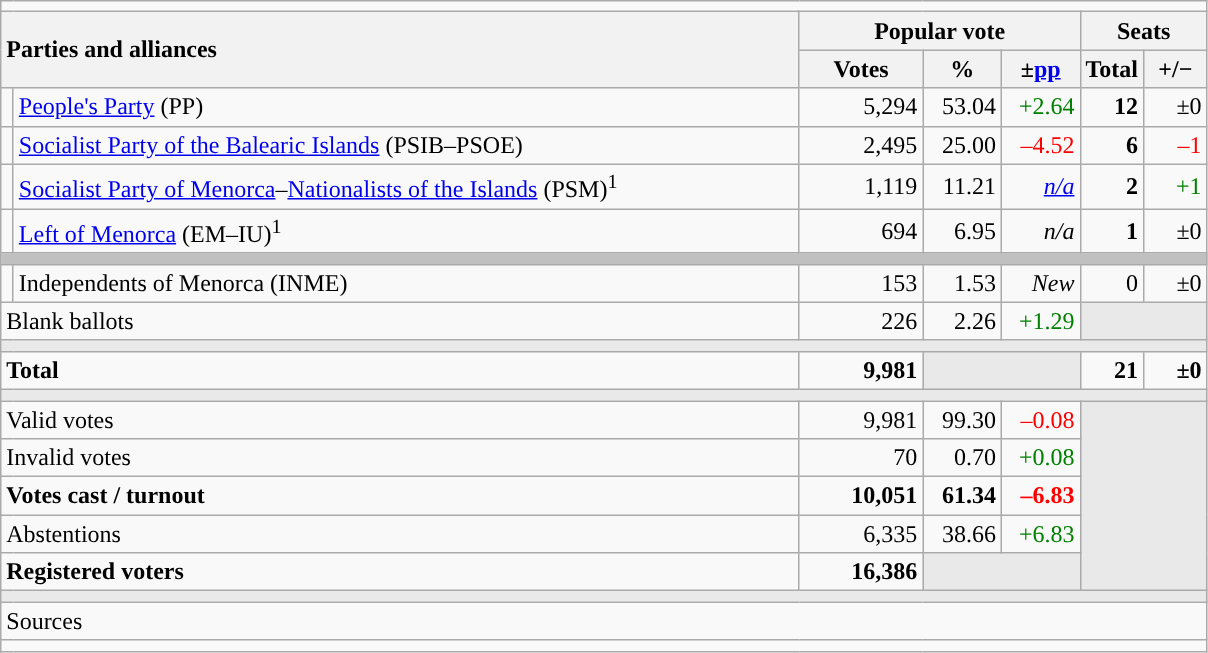<table class="wikitable" style="text-align:right;">
<tr>
<td colspan="7"></td>
</tr>
<tr>
<th style="text-align:left;" rowspan="2" colspan="2" width="525">Parties and alliances</th>
<th colspan="3">Popular vote</th>
<th colspan="2">Seats</th>
</tr>
<tr>
<th width="75">Votes</th>
<th width="45">%</th>
<th width="45">±<a href='#'>pp</a></th>
<th width="35">Total</th>
<th width="35">+/−</th>
</tr>
<tr>
<td width="1" style="color:inherit;background:"></td>
<td align="left"><a href='#'>People's Party</a> (PP)</td>
<td>5,294</td>
<td>53.04</td>
<td style="color:green;">+2.64</td>
<td><strong>12</strong></td>
<td>±0</td>
</tr>
<tr>
<td style="color:inherit;background:"></td>
<td align="left"><a href='#'>Socialist Party of the Balearic Islands</a> (PSIB–PSOE)</td>
<td>2,495</td>
<td>25.00</td>
<td style="color:red;">–4.52</td>
<td><strong>6</strong></td>
<td style="color:red;">–1</td>
</tr>
<tr>
<td style="color:inherit;background:"></td>
<td align="left"><a href='#'>Socialist Party of Menorca</a>–<a href='#'>Nationalists of the Islands</a> (PSM)<sup>1</sup></td>
<td>1,119</td>
<td>11.21</td>
<td><em><a href='#'>n/a</a></em></td>
<td><strong>2</strong></td>
<td style="color:green;">+1</td>
</tr>
<tr>
<td style="color:inherit;background:"></td>
<td align="left"><a href='#'>Left of Menorca</a> (EM–IU)<sup>1</sup></td>
<td>694</td>
<td>6.95</td>
<td><em>n/a</em></td>
<td><strong>1</strong></td>
<td>±0</td>
</tr>
<tr>
<td colspan="7" bgcolor="#C0C0C0"></td>
</tr>
<tr>
<td style="color:inherit;background:"></td>
<td align="left">Independents of Menorca (INME)</td>
<td>153</td>
<td>1.53</td>
<td><em>New</em></td>
<td>0</td>
<td>±0</td>
</tr>
<tr>
<td align="left" colspan="2">Blank ballots</td>
<td>226</td>
<td>2.26</td>
<td style="color:green;">+1.29</td>
<td bgcolor="#E9E9E9" colspan="2"></td>
</tr>
<tr>
<td colspan="7" bgcolor="#E9E9E9"></td>
</tr>
<tr style="font-weight:bold;">
<td align="left" colspan="2">Total</td>
<td>9,981</td>
<td bgcolor="#E9E9E9" colspan="2"></td>
<td>21</td>
<td>±0</td>
</tr>
<tr>
<td colspan="7" bgcolor="#E9E9E9"></td>
</tr>
<tr>
<td align="left" colspan="2">Valid votes</td>
<td>9,981</td>
<td>99.30</td>
<td style="color:red;">–0.08</td>
<td bgcolor="#E9E9E9" colspan="2" rowspan="5"></td>
</tr>
<tr>
<td align="left" colspan="2">Invalid votes</td>
<td>70</td>
<td>0.70</td>
<td style="color:green;">+0.08</td>
</tr>
<tr style="font-weight:bold;">
<td align="left" colspan="2">Votes cast / turnout</td>
<td>10,051</td>
<td>61.34</td>
<td style="color:red;">–6.83</td>
</tr>
<tr>
<td align="left" colspan="2">Abstentions</td>
<td>6,335</td>
<td>38.66</td>
<td style="color:green;">+6.83</td>
</tr>
<tr style="font-weight:bold;">
<td align="left" colspan="2">Registered voters</td>
<td>16,386</td>
<td bgcolor="#E9E9E9" colspan="2"></td>
</tr>
<tr>
<td colspan="7" bgcolor="#E9E9E9"></td>
</tr>
<tr>
<td align="left" colspan="7">Sources</td>
</tr>
<tr>
<td colspan="7" style="text-align:left; max-width:790px;"></td>
</tr>
</table>
